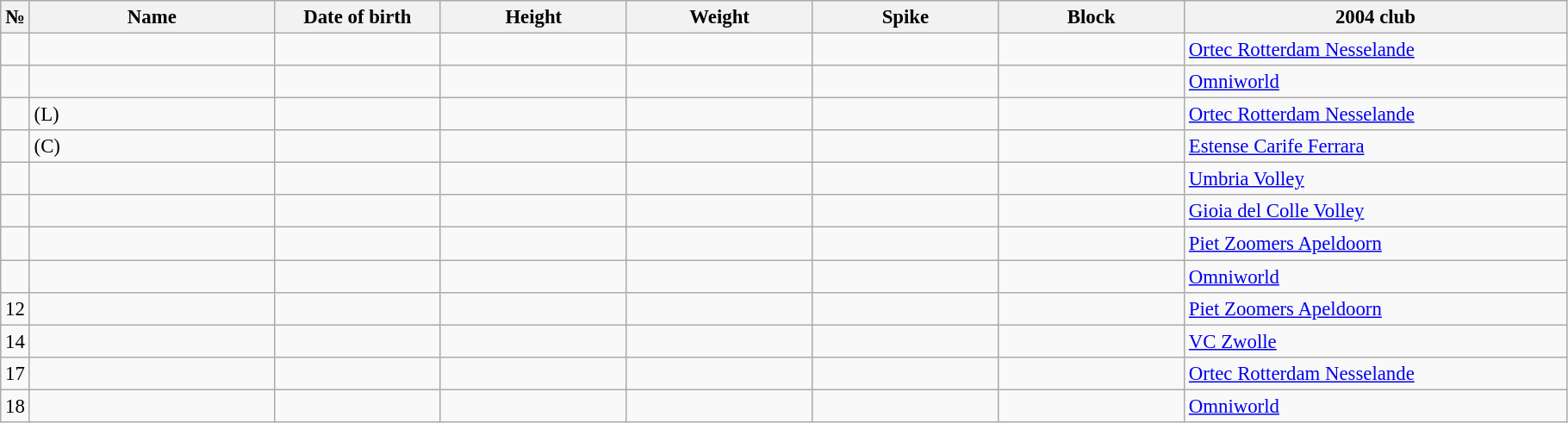<table class="wikitable sortable" style="font-size:95%; text-align:center;">
<tr>
<th>№</th>
<th style="width:12em">Name</th>
<th style="width:8em">Date of birth</th>
<th style="width:9em">Height</th>
<th style="width:9em">Weight</th>
<th style="width:9em">Spike</th>
<th style="width:9em">Block</th>
<th style="width:19em">2004 club</th>
</tr>
<tr>
<td></td>
<td style="text-align:left;"></td>
<td style="text-align:right;"></td>
<td></td>
<td></td>
<td></td>
<td></td>
<td style="text-align:left;"> <a href='#'>Ortec Rotterdam Nesselande</a></td>
</tr>
<tr>
<td></td>
<td style="text-align:left;"></td>
<td style="text-align:right;"></td>
<td></td>
<td></td>
<td></td>
<td></td>
<td style="text-align:left;"> <a href='#'>Omniworld</a></td>
</tr>
<tr>
<td></td>
<td style="text-align:left;"> (L)</td>
<td style="text-align:right;"></td>
<td></td>
<td></td>
<td></td>
<td></td>
<td style="text-align:left;"> <a href='#'>Ortec Rotterdam Nesselande</a></td>
</tr>
<tr>
<td></td>
<td style="text-align:left;"> (C)</td>
<td style="text-align:right;"></td>
<td></td>
<td></td>
<td></td>
<td></td>
<td style="text-align:left;"> <a href='#'>Estense Carife Ferrara</a></td>
</tr>
<tr>
<td></td>
<td style="text-align:left;"></td>
<td style="text-align:right;"></td>
<td></td>
<td></td>
<td></td>
<td></td>
<td style="text-align:left;"> <a href='#'>Umbria Volley</a></td>
</tr>
<tr>
<td></td>
<td style="text-align:left;"></td>
<td style="text-align:right;"></td>
<td></td>
<td></td>
<td></td>
<td></td>
<td style="text-align:left;"> <a href='#'>Gioia del Colle Volley</a></td>
</tr>
<tr>
<td></td>
<td style="text-align:left;"></td>
<td style="text-align:right;"></td>
<td></td>
<td></td>
<td></td>
<td></td>
<td style="text-align:left;"> <a href='#'>Piet Zoomers Apeldoorn</a></td>
</tr>
<tr>
<td></td>
<td style="text-align:left;"></td>
<td style="text-align:right;"></td>
<td></td>
<td></td>
<td></td>
<td></td>
<td style="text-align:left;"> <a href='#'>Omniworld</a></td>
</tr>
<tr>
<td>12</td>
<td style="text-align:left;"></td>
<td style="text-align:right;"></td>
<td></td>
<td></td>
<td></td>
<td></td>
<td style="text-align:left;"> <a href='#'>Piet Zoomers Apeldoorn</a></td>
</tr>
<tr>
<td>14</td>
<td style="text-align:left;"></td>
<td style="text-align:right;"></td>
<td></td>
<td></td>
<td></td>
<td></td>
<td style="text-align:left;"> <a href='#'>VC Zwolle</a></td>
</tr>
<tr>
<td>17</td>
<td style="text-align:left;"></td>
<td style="text-align:right;"></td>
<td></td>
<td></td>
<td></td>
<td></td>
<td style="text-align:left;"> <a href='#'>Ortec Rotterdam Nesselande</a></td>
</tr>
<tr>
<td>18</td>
<td style="text-align:left;"></td>
<td style="text-align:right;"></td>
<td></td>
<td></td>
<td></td>
<td></td>
<td style="text-align:left;"> <a href='#'>Omniworld</a></td>
</tr>
</table>
